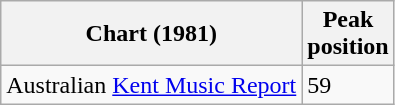<table class="wikitable">
<tr>
<th>Chart (1981)</th>
<th>Peak<br>position</th>
</tr>
<tr>
<td>Australian <a href='#'>Kent Music Report</a></td>
<td>59</td>
</tr>
</table>
